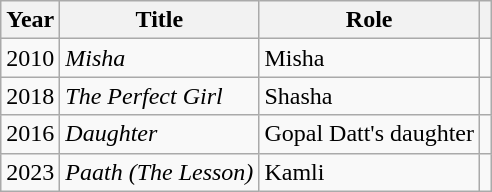<table class="wikitable">
<tr>
<th scope="col">Year</th>
<th scope="col">Title</th>
<th scope="col">Role</th>
<th scope="col" class="unsortable"></th>
</tr>
<tr>
<td>2010</td>
<td><em>Misha</em></td>
<td>Misha</td>
<td></td>
</tr>
<tr>
<td>2018</td>
<td><em>The Perfect Girl</em></td>
<td>Shasha</td>
<td align="center"></td>
</tr>
<tr>
<td>2016</td>
<td><em>Daughter</em></td>
<td>Gopal Datt's daughter</td>
<td></td>
</tr>
<tr>
<td>2023</td>
<td><em>Paath (The Lesson)</em></td>
<td>Kamli</td>
<td align="center"></td>
</tr>
</table>
